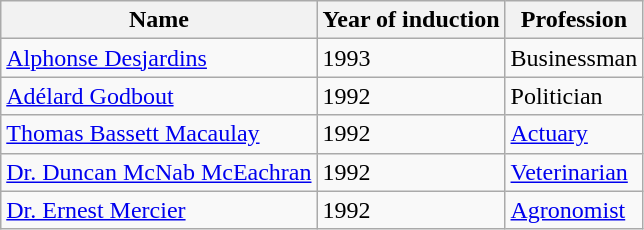<table class="wikitable">
<tr>
<th>Name</th>
<th>Year of induction</th>
<th>Profession</th>
</tr>
<tr>
<td><a href='#'>Alphonse Desjardins</a></td>
<td>1993</td>
<td>Businessman</td>
</tr>
<tr>
<td><a href='#'>Adélard Godbout</a></td>
<td>1992</td>
<td>Politician</td>
</tr>
<tr>
<td><a href='#'>Thomas Bassett Macaulay</a></td>
<td>1992</td>
<td><a href='#'>Actuary</a></td>
</tr>
<tr>
<td><a href='#'>Dr. Duncan McNab McEachran</a></td>
<td>1992</td>
<td><a href='#'>Veterinarian</a></td>
</tr>
<tr>
<td><a href='#'>Dr. Ernest Mercier</a></td>
<td>1992</td>
<td><a href='#'>Agronomist</a></td>
</tr>
</table>
